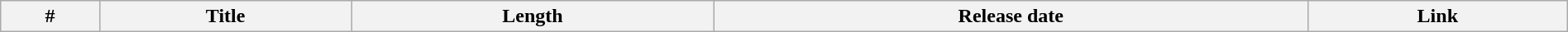<table class="wikitable plainrowheaders" style="width:100%; margin:auto;">
<tr>
<th scope="col">#</th>
<th scope="col">Title</th>
<th scope="col">Length</th>
<th scope="col">Release date</th>
<th scope="col">Link<br>





</th>
</tr>
</table>
